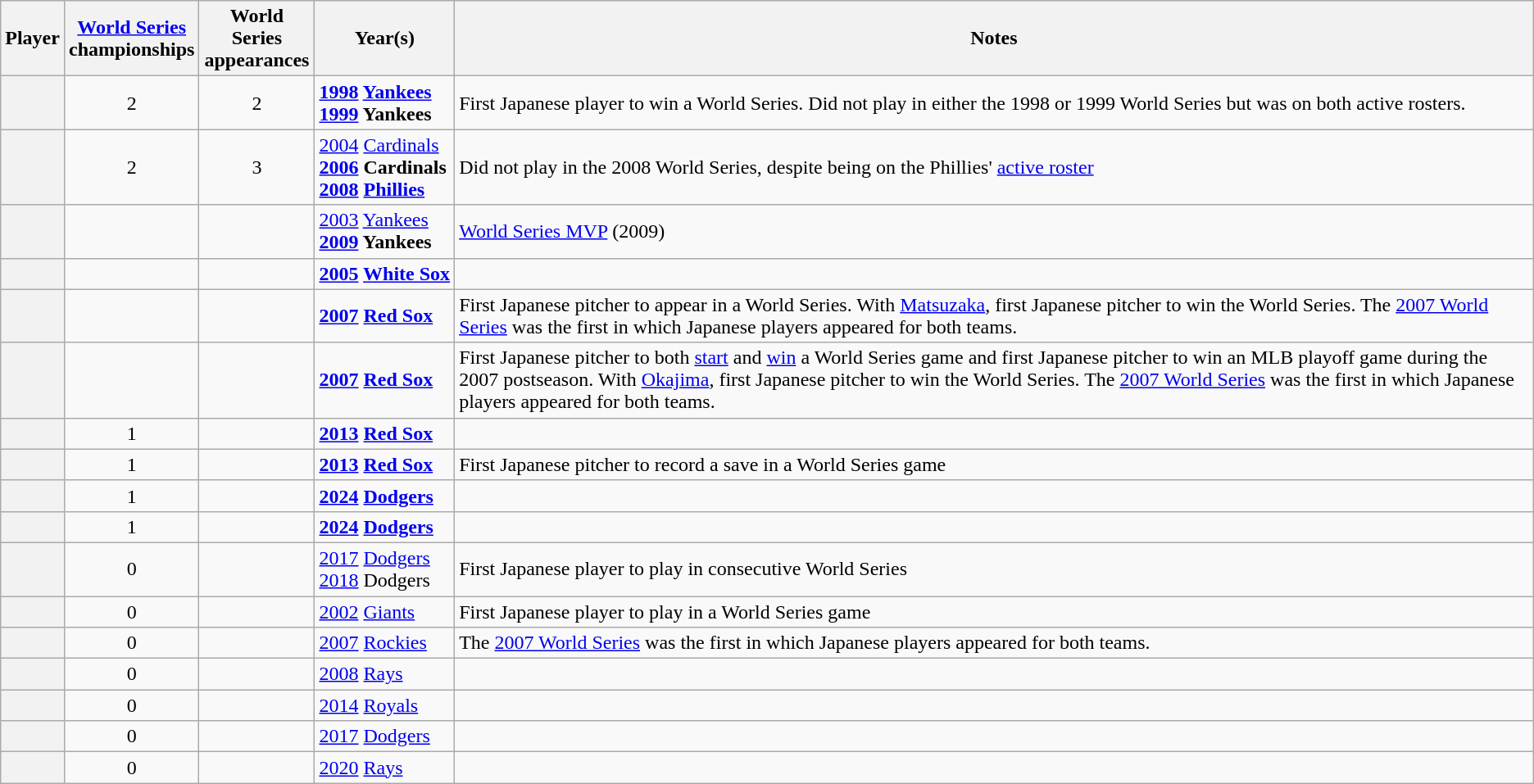<table class="wikitable sortable plainrowheaders" style="text-align:center" border="1">
<tr>
<th scope="col">Player</th>
<th scope="col"><a href='#'>World Series</a><br>championships</th>
<th scope="col">World Series<br>appearances</th>
<th scope="col">Year(s)</th>
<th scope="col" class="unsortable">Notes</th>
</tr>
<tr>
<th scope="row" style="white-space: nowrap;"></th>
<td>2</td>
<td>2</td>
<td align="left" style="white-space: nowrap;"><strong><a href='#'>1998</a> <a href='#'>Yankees</a></strong><br><strong><a href='#'>1999</a> Yankees</strong></td>
<td align="left">First Japanese player to win a World Series. Did not play in either the 1998 or 1999 World Series but was on both active rosters.</td>
</tr>
<tr>
<th scope="row" style="white-space: nowrap;"></th>
<td>2</td>
<td>3</td>
<td align="left" style="white-space: nowrap;"><a href='#'>2004</a> <a href='#'>Cardinals</a><br><strong><a href='#'>2006</a> Cardinals</strong><br><strong><a href='#'>2008</a> <a href='#'>Phillies</a></strong></td>
<td align="left">Did not play in the 2008 World Series, despite being on the Phillies' <a href='#'>active roster</a></td>
</tr>
<tr>
<th scope="row" style="white-space: nowrap;"></th>
<td></td>
<td></td>
<td align="left" style="white-space: nowrap;"><a href='#'>2003</a> <a href='#'>Yankees</a><br><strong><a href='#'>2009</a> Yankees</strong></td>
<td align="left"><a href='#'>World Series MVP</a> (2009)</td>
</tr>
<tr>
<th scope="row" style="white-space: nowrap;"></th>
<td></td>
<td></td>
<td align="left" style="white-space: nowrap;"><strong><a href='#'>2005</a> <a href='#'>White Sox</a></strong></td>
<td align="left"></td>
</tr>
<tr>
<th scope="row" style="white-space: nowrap;"></th>
<td></td>
<td></td>
<td align="left" style="white-space: nowrap;"><strong><a href='#'>2007</a> <a href='#'>Red Sox</a></strong></td>
<td align="left">First Japanese pitcher to appear in a World Series. With <a href='#'>Matsuzaka</a>, first Japanese pitcher to win the World Series. The <a href='#'>2007 World Series</a> was the first in which Japanese players appeared for both teams.</td>
</tr>
<tr>
<th scope="row" style="white-space: nowrap;"></th>
<td></td>
<td></td>
<td align="left" style="white-space: nowrap;"><strong><a href='#'>2007</a> <a href='#'>Red Sox</a></strong></td>
<td align="left">First Japanese pitcher to both <a href='#'>start</a> and <a href='#'>win</a> a World Series game and first Japanese pitcher to win an MLB playoff game during the 2007 postseason. With <a href='#'>Okajima</a>, first Japanese pitcher to win the World Series. The <a href='#'>2007 World Series</a> was the first in which Japanese players appeared for both teams.</td>
</tr>
<tr>
<th scope="row" style="white-space: nowrap;"></th>
<td>1</td>
<td></td>
<td align="left" style="white-space: nowrap;"><strong><a href='#'>2013</a> <a href='#'>Red Sox</a></strong></td>
<td align="left"></td>
</tr>
<tr>
<th scope="row" style="white-space: nowrap;"></th>
<td>1</td>
<td></td>
<td align="left" style="white-space: nowrap;"><strong><a href='#'>2013</a> <a href='#'>Red Sox</a></strong></td>
<td align="left">First Japanese pitcher to record a save in a World Series game</td>
</tr>
<tr>
<th scope="row" style="white-space: nowrap;"></th>
<td>1</td>
<td></td>
<td align="left" style="white-space: nowrap;"><strong><a href='#'>2024</a> <a href='#'>Dodgers</a></strong></td>
<td align="left"></td>
</tr>
<tr>
<th scope="row" style="white-space: nowrap;"></th>
<td>1</td>
<td></td>
<td align="left" style="white-space: nowrap;"><strong><a href='#'>2024</a> <a href='#'>Dodgers</a></strong></td>
<td align="left"></td>
</tr>
<tr>
<th scope="row" style="white-space: nowrap;"></th>
<td>0</td>
<td></td>
<td align="left" style="white-space: nowrap;"><a href='#'>2017</a> <a href='#'>Dodgers</a><br><a href='#'>2018</a> Dodgers</td>
<td align="left">First Japanese player to play in consecutive World Series</td>
</tr>
<tr>
<th scope="row" style="white-space: nowrap;"></th>
<td>0</td>
<td></td>
<td align="left" style="white-space: nowrap;"><a href='#'>2002</a> <a href='#'>Giants</a></td>
<td align="left">First Japanese player to play in a World Series game</td>
</tr>
<tr>
<th scope="row" style="white-space: nowrap;"></th>
<td>0</td>
<td></td>
<td align="left" style="white-space: nowrap;"><a href='#'>2007</a> <a href='#'>Rockies</a></td>
<td align="left">The <a href='#'>2007 World Series</a> was the first in which Japanese players appeared for both teams.</td>
</tr>
<tr>
<th scope="row" style="white-space: nowrap;"></th>
<td>0</td>
<td></td>
<td align="left" style="white-space: nowrap;"><a href='#'>2008</a> <a href='#'>Rays</a></td>
<td align="left"></td>
</tr>
<tr>
<th scope="row" style="white-space: nowrap;"></th>
<td>0</td>
<td></td>
<td align="left" style="white-space: nowrap;"><a href='#'>2014</a> <a href='#'>Royals</a></td>
<td align="left"></td>
</tr>
<tr>
<th scope="row" style="white-space: nowrap;"></th>
<td>0</td>
<td></td>
<td align="left" style="white-space: nowrap;"><a href='#'>2017</a> <a href='#'>Dodgers</a></td>
<td align="left"></td>
</tr>
<tr>
<th scope="row" style="white-space: nowrap;"></th>
<td>0</td>
<td></td>
<td align="left" style="white-space: nowrap;"><a href='#'>2020</a> <a href='#'>Rays</a></td>
<td align="left"></td>
</tr>
</table>
